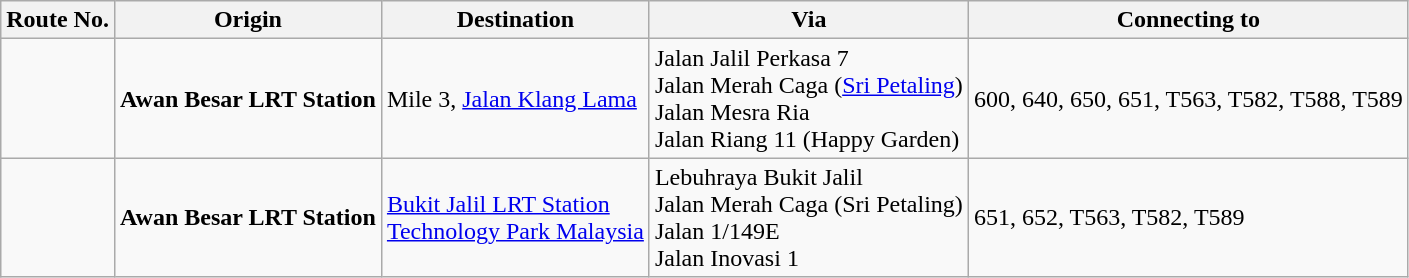<table class="wikitable">
<tr>
<th>Route No.</th>
<th>Origin</th>
<th>Destination</th>
<th>Via</th>
<th>Connecting to</th>
</tr>
<tr>
<td></td>
<td> <strong>Awan Besar LRT Station</strong></td>
<td>Mile 3, <a href='#'>Jalan Klang Lama</a></td>
<td>Jalan Jalil Perkasa 7<br>Jalan Merah Caga (<a href='#'>Sri Petaling</a>)<br>Jalan Mesra Ria<br>Jalan Riang 11 (Happy Garden)<br></td>
<td>600, 640, 650, 651, T563, T582, T588, T589</td>
</tr>
<tr>
<td></td>
<td> <strong>Awan Besar LRT Station</strong></td>
<td> <a href='#'>Bukit Jalil LRT Station</a><br><a href='#'>Technology Park Malaysia</a></td>
<td>Lebuhraya Bukit Jalil<br>Jalan Merah Caga (Sri Petaling)<br>Jalan 1/149E<br>Jalan Inovasi 1</td>
<td>651, 652, T563, T582, T589</td>
</tr>
</table>
